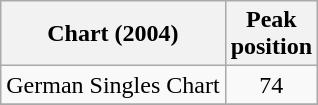<table class="wikitable">
<tr>
<th align="left">Chart (2004)</th>
<th align="center">Peak<br>position</th>
</tr>
<tr>
<td align="left">German Singles Chart</td>
<td align="center">74</td>
</tr>
<tr>
</tr>
</table>
